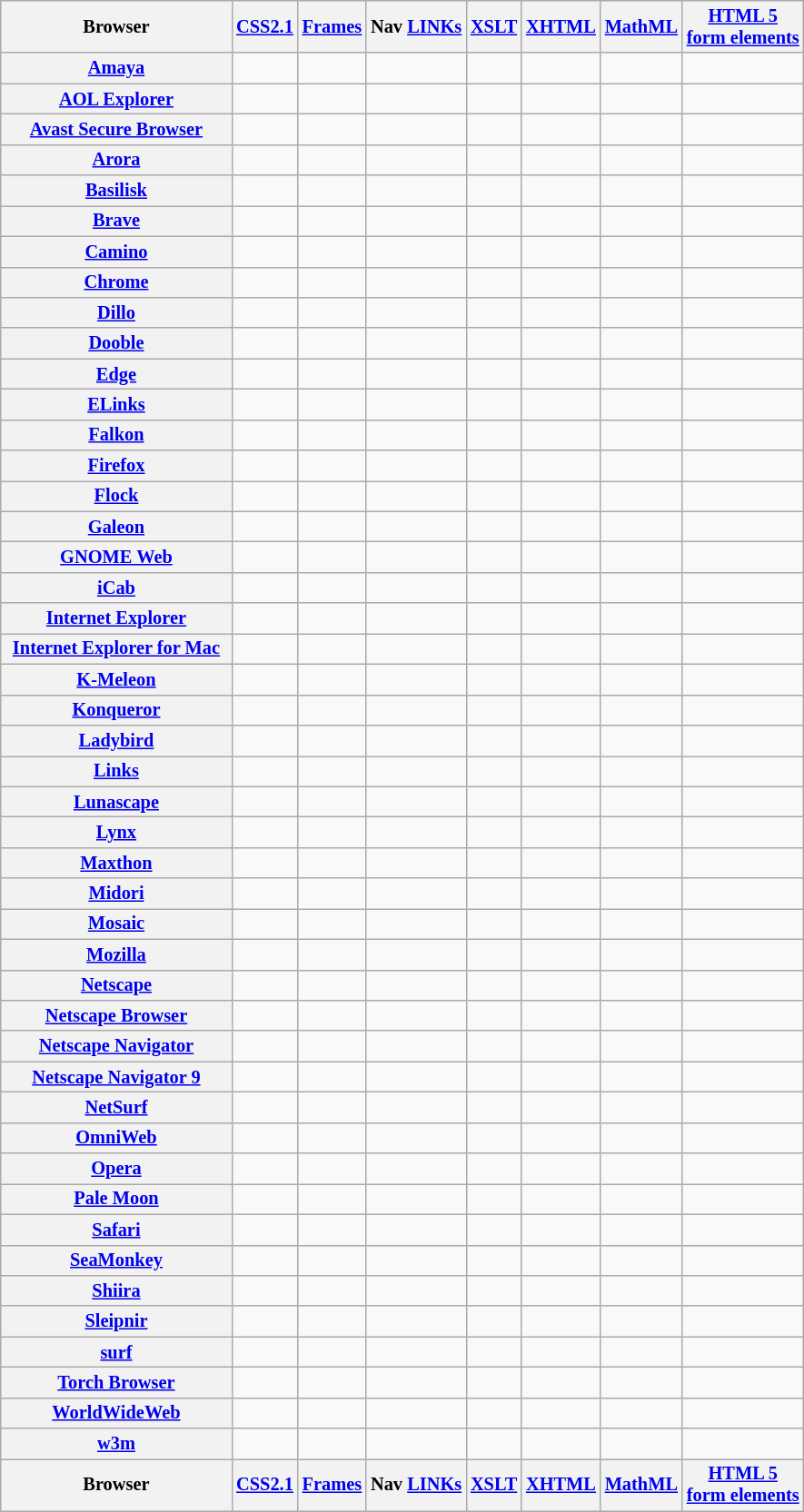<table class="wikitable sortable sticky-header" style="font-size: 85%; text-align: center; width: auto;">
<tr>
<th style="width:12em">Browser</th>
<th><a href='#'>CSS2.1</a></th>
<th><a href='#'>Frames</a></th>
<th>Nav <a href='#'>LINKs</a></th>
<th><a href='#'>XSLT</a></th>
<th><a href='#'>XHTML</a></th>
<th><a href='#'>MathML</a></th>
<th><a href='#'>HTML 5<br>form elements</a></th>
</tr>
<tr>
<th><a href='#'>Amaya</a></th>
<td></td>
<td></td>
<td></td>
<td></td>
<td></td>
<td></td>
<td></td>
</tr>
<tr>
<th><a href='#'>AOL Explorer</a></th>
<td></td>
<td></td>
<td></td>
<td></td>
<td></td>
<td></td>
<td></td>
</tr>
<tr>
<th><a href='#'>Avast Secure Browser</a></th>
<td></td>
<td></td>
<td></td>
<td></td>
<td></td>
<td></td>
<td></td>
</tr>
<tr>
<th><a href='#'>Arora</a></th>
<td></td>
<td></td>
<td></td>
<td></td>
<td></td>
<td></td>
<td></td>
</tr>
<tr>
<th><a href='#'>Basilisk</a></th>
<td></td>
<td></td>
<td></td>
<td></td>
<td></td>
<td></td>
<td></td>
</tr>
<tr>
<th><a href='#'>Brave</a></th>
<td></td>
<td></td>
<td></td>
<td></td>
<td></td>
<td></td>
<td></td>
</tr>
<tr>
<th><a href='#'>Camino</a></th>
<td></td>
<td></td>
<td></td>
<td></td>
<td></td>
<td></td>
<td></td>
</tr>
<tr>
<th><a href='#'>Chrome</a></th>
<td></td>
<td></td>
<td></td>
<td></td>
<td></td>
<td></td>
<td></td>
</tr>
<tr>
<th><a href='#'>Dillo</a></th>
<td></td>
<td></td>
<td></td>
<td></td>
<td></td>
<td></td>
<td></td>
</tr>
<tr>
<th><a href='#'>Dooble</a></th>
<td></td>
<td></td>
<td></td>
<td></td>
<td></td>
<td></td>
<td></td>
</tr>
<tr>
<th><a href='#'>Edge</a></th>
<td></td>
<td></td>
<td></td>
<td></td>
<td></td>
<td></td>
<td></td>
</tr>
<tr>
<th><a href='#'>ELinks</a></th>
<td></td>
<td></td>
<td></td>
<td></td>
<td></td>
<td></td>
<td></td>
</tr>
<tr>
<th><a href='#'>Falkon</a></th>
<td></td>
<td></td>
<td></td>
<td></td>
<td></td>
<td></td>
<td></td>
</tr>
<tr>
<th><a href='#'>Firefox</a></th>
<td></td>
<td></td>
<td></td>
<td></td>
<td></td>
<td></td>
<td></td>
</tr>
<tr>
<th><a href='#'>Flock</a></th>
<td></td>
<td></td>
<td></td>
<td></td>
<td></td>
<td></td>
<td></td>
</tr>
<tr>
<th><a href='#'>Galeon</a></th>
<td></td>
<td></td>
<td></td>
<td></td>
<td></td>
<td></td>
<td></td>
</tr>
<tr>
<th><a href='#'>GNOME Web</a></th>
<td></td>
<td></td>
<td></td>
<td></td>
<td></td>
<td></td>
<td></td>
</tr>
<tr>
<th><a href='#'>iCab</a></th>
<td></td>
<td></td>
<td></td>
<td></td>
<td></td>
<td></td>
<td></td>
</tr>
<tr>
<th><a href='#'>Internet Explorer</a></th>
<td></td>
<td></td>
<td></td>
<td></td>
<td></td>
<td></td>
<td></td>
</tr>
<tr>
<th><a href='#'>Internet Explorer for Mac</a></th>
<td></td>
<td></td>
<td></td>
<td></td>
<td></td>
<td></td>
<td></td>
</tr>
<tr>
<th><a href='#'>K-Meleon</a></th>
<td></td>
<td></td>
<td></td>
<td></td>
<td></td>
<td></td>
<td></td>
</tr>
<tr>
<th><a href='#'>Konqueror</a></th>
<td></td>
<td></td>
<td></td>
<td></td>
<td></td>
<td></td>
<td></td>
</tr>
<tr>
<th><a href='#'>Ladybird</a></th>
<td></td>
<td></td>
<td></td>
<td></td>
<td></td>
<td></td>
<td></td>
</tr>
<tr>
<th><a href='#'>Links</a></th>
<td></td>
<td></td>
<td></td>
<td></td>
<td></td>
<td></td>
<td></td>
</tr>
<tr>
<th><a href='#'>Lunascape</a></th>
<td></td>
<td></td>
<td></td>
<td></td>
<td></td>
<td></td>
<td></td>
</tr>
<tr>
<th><a href='#'>Lynx</a></th>
<td></td>
<td></td>
<td></td>
<td></td>
<td></td>
<td></td>
<td></td>
</tr>
<tr>
<th><a href='#'>Maxthon</a></th>
<td></td>
<td></td>
<td></td>
<td></td>
<td></td>
<td></td>
<td></td>
</tr>
<tr>
<th><a href='#'>Midori</a></th>
<td></td>
<td></td>
<td></td>
<td></td>
<td></td>
<td></td>
<td></td>
</tr>
<tr>
<th><a href='#'>Mosaic</a></th>
<td></td>
<td></td>
<td></td>
<td></td>
<td></td>
<td></td>
<td></td>
</tr>
<tr>
<th><a href='#'>Mozilla</a></th>
<td></td>
<td></td>
<td></td>
<td></td>
<td></td>
<td></td>
<td></td>
</tr>
<tr>
<th><a href='#'>Netscape</a></th>
<td></td>
<td></td>
<td></td>
<td></td>
<td></td>
<td></td>
<td></td>
</tr>
<tr>
<th><a href='#'>Netscape Browser</a></th>
<td></td>
<td></td>
<td></td>
<td></td>
<td></td>
<td></td>
<td></td>
</tr>
<tr>
<th><a href='#'>Netscape Navigator</a></th>
<td></td>
<td></td>
<td></td>
<td></td>
<td></td>
<td></td>
<td></td>
</tr>
<tr>
<th><a href='#'>Netscape Navigator 9</a></th>
<td></td>
<td></td>
<td></td>
<td></td>
<td></td>
<td></td>
<td></td>
</tr>
<tr>
<th><a href='#'>NetSurf</a></th>
<td></td>
<td></td>
<td></td>
<td></td>
<td></td>
<td></td>
<td></td>
</tr>
<tr>
<th><a href='#'>OmniWeb</a></th>
<td></td>
<td></td>
<td></td>
<td></td>
<td></td>
<td></td>
<td></td>
</tr>
<tr>
<th><a href='#'>Opera</a></th>
<td></td>
<td></td>
<td></td>
<td></td>
<td></td>
<td></td>
<td></td>
</tr>
<tr>
<th><a href='#'>Pale Moon</a></th>
<td></td>
<td></td>
<td></td>
<td></td>
<td></td>
<td></td>
<td></td>
</tr>
<tr>
<th><a href='#'>Safari</a></th>
<td></td>
<td></td>
<td></td>
<td></td>
<td></td>
<td></td>
<td></td>
</tr>
<tr>
<th><a href='#'>SeaMonkey</a></th>
<td></td>
<td></td>
<td></td>
<td></td>
<td></td>
<td></td>
<td></td>
</tr>
<tr>
<th><a href='#'>Shiira</a></th>
<td></td>
<td></td>
<td></td>
<td></td>
<td></td>
<td></td>
<td></td>
</tr>
<tr>
<th><a href='#'>Sleipnir</a></th>
<td></td>
<td></td>
<td></td>
<td></td>
<td></td>
<td></td>
<td></td>
</tr>
<tr>
<th><a href='#'>surf</a></th>
<td></td>
<td></td>
<td></td>
<td></td>
<td></td>
<td></td>
<td></td>
</tr>
<tr>
<th><a href='#'>Torch Browser</a></th>
<td></td>
<td></td>
<td></td>
<td></td>
<td></td>
<td></td>
<td></td>
</tr>
<tr>
<th><a href='#'>WorldWideWeb</a></th>
<td></td>
<td></td>
<td></td>
<td></td>
<td></td>
<td></td>
<td></td>
</tr>
<tr>
<th><a href='#'>w3m</a></th>
<td></td>
<td></td>
<td></td>
<td></td>
<td></td>
<td></td>
<td></td>
</tr>
<tr class="sortbottom">
<th>Browser</th>
<th><a href='#'>CSS2.1</a></th>
<th><a href='#'>Frames</a></th>
<th>Nav <a href='#'>LINKs</a></th>
<th><a href='#'>XSLT</a></th>
<th><a href='#'>XHTML</a></th>
<th><a href='#'>MathML</a></th>
<th><a href='#'>HTML 5<br>form elements</a></th>
</tr>
</table>
